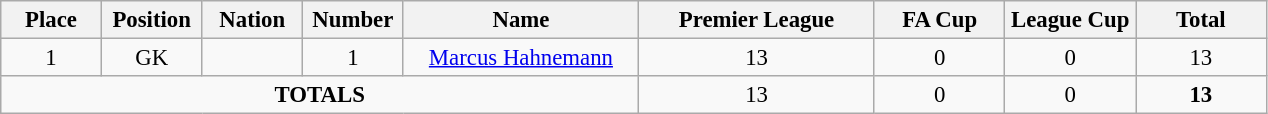<table class="wikitable" style="font-size: 95%; text-align: center">
<tr>
<th width=60>Place</th>
<th width=60>Position</th>
<th width=60>Nation</th>
<th width=60>Number</th>
<th width=150>Name</th>
<th width=150>Premier League</th>
<th width=80>FA Cup</th>
<th width=80>League Cup</th>
<th width=80>Total</th>
</tr>
<tr>
<td>1</td>
<td>GK</td>
<td></td>
<td>1</td>
<td><a href='#'>Marcus Hahnemann</a></td>
<td>13</td>
<td>0</td>
<td>0</td>
<td>13</td>
</tr>
<tr>
<td colspan="5"><strong>TOTALS</strong></td>
<td>13</td>
<td>0</td>
<td>0</td>
<td><strong>13</strong></td>
</tr>
</table>
